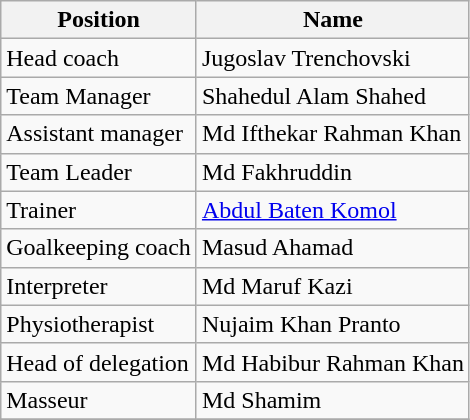<table class="wikitable">
<tr>
<th>Position</th>
<th>Name</th>
</tr>
<tr>
<td>Head coach</td>
<td> Jugoslav Trenchovski</td>
</tr>
<tr>
<td>Team Manager</td>
<td> Shahedul Alam Shahed</td>
</tr>
<tr>
<td>Assistant manager</td>
<td> Md Ifthekar Rahman Khan</td>
</tr>
<tr>
<td>Team Leader</td>
<td> Md Fakhruddin</td>
</tr>
<tr>
<td>Trainer</td>
<td> <a href='#'>Abdul Baten Komol</a></td>
</tr>
<tr>
<td>Goalkeeping coach</td>
<td> Masud Ahamad</td>
</tr>
<tr>
<td>Interpreter</td>
<td> Md Maruf Kazi</td>
</tr>
<tr>
<td>Physiotherapist</td>
<td> Nujaim Khan Pranto</td>
</tr>
<tr>
<td>Head of delegation</td>
<td> Md Habibur Rahman Khan</td>
</tr>
<tr>
<td>Masseur</td>
<td> Md Shamim</td>
</tr>
<tr>
</tr>
</table>
